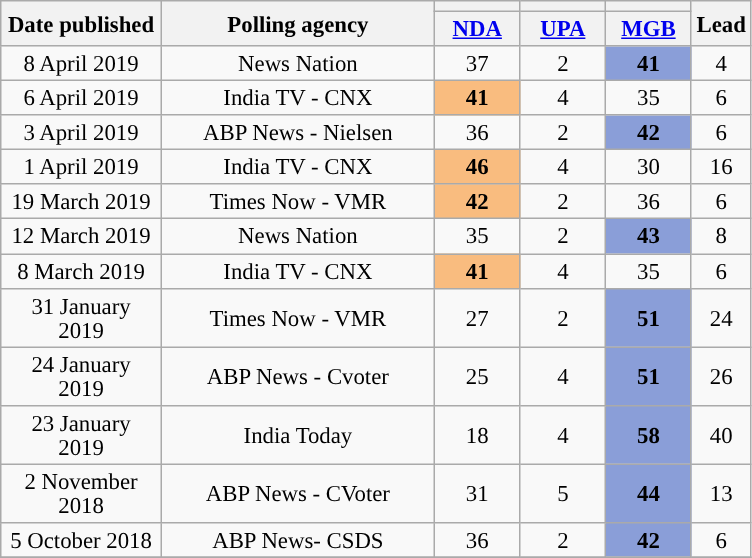<table class="wikitable sortable" style="text-align:center;font-size:95%;line-height:16px">
<tr>
<th rowspan="2" width="100px">Date published</th>
<th rowspan="2" width="175px">Polling agency</th>
<th style="background:"></th>
<th style="background:"></th>
<th style="background:"></th>
<th rowspan="2">Lead</th>
</tr>
<tr>
<th width="50px" class="unsortable"><a href='#'>NDA</a></th>
<th width="50px" class="unsortable"><a href='#'>UPA</a></th>
<th width="50px" class="unsortable"><a href='#'>MGB</a></th>
</tr>
<tr>
<td>8 April 2019</td>
<td>News Nation</td>
<td>37</td>
<td>2</td>
<td style="background:#8A9ED8"><strong>41</strong></td>
<td style="background:">4</td>
</tr>
<tr>
<td>6 April 2019</td>
<td>India TV - CNX</td>
<td style="background:#F9BC7F"><strong>41</strong></td>
<td>4</td>
<td>35</td>
<td style="background:">6</td>
</tr>
<tr>
<td>3 April 2019</td>
<td>ABP News - Nielsen</td>
<td>36</td>
<td>2</td>
<td style="background:#8A9ED8"><strong>42</strong></td>
<td style="background:">6</td>
</tr>
<tr>
<td>1 April 2019</td>
<td>India TV - CNX</td>
<td style="background:#F9BC7F"><strong>46</strong></td>
<td>4</td>
<td>30</td>
<td style="background:">16</td>
</tr>
<tr>
<td>19 March 2019</td>
<td>Times Now - VMR</td>
<td style="background:#F9BC7F"><strong>42</strong></td>
<td>2</td>
<td>36</td>
<td style="background:">6</td>
</tr>
<tr>
<td>12 March 2019</td>
<td>News Nation</td>
<td>35</td>
<td>2</td>
<td style="background:#8A9ED8"><strong>43</strong></td>
<td style="background:">8</td>
</tr>
<tr>
<td>8 March 2019</td>
<td>India TV - CNX</td>
<td style="background:#F9BC7F"><strong>41</strong></td>
<td>4</td>
<td>35</td>
<td style="background:">6</td>
</tr>
<tr>
<td>31 January 2019</td>
<td>Times Now - VMR</td>
<td>27</td>
<td>2</td>
<td style="background:#8A9ED8"><strong>51</strong></td>
<td style="background:">24</td>
</tr>
<tr>
<td>24 January 2019</td>
<td>ABP News - Cvoter</td>
<td>25</td>
<td>4</td>
<td style="background:#8A9ED8"><strong>51</strong></td>
<td style="background:">26</td>
</tr>
<tr>
<td>23 January 2019</td>
<td>India Today</td>
<td>18</td>
<td>4</td>
<td style="background:#8A9ED8"><strong>58</strong></td>
<td style="background:">40</td>
</tr>
<tr>
<td>2 November 2018</td>
<td>ABP News - CVoter</td>
<td>31</td>
<td>5</td>
<td style="background:#8A9ED8"><strong>44</strong></td>
<td style="background:">13</td>
</tr>
<tr>
<td>5 October 2018</td>
<td>ABP News- CSDS</td>
<td>36</td>
<td>2</td>
<td style="background:#8A9ED8"><strong>42</strong></td>
<td style="background:">6</td>
</tr>
<tr>
</tr>
</table>
